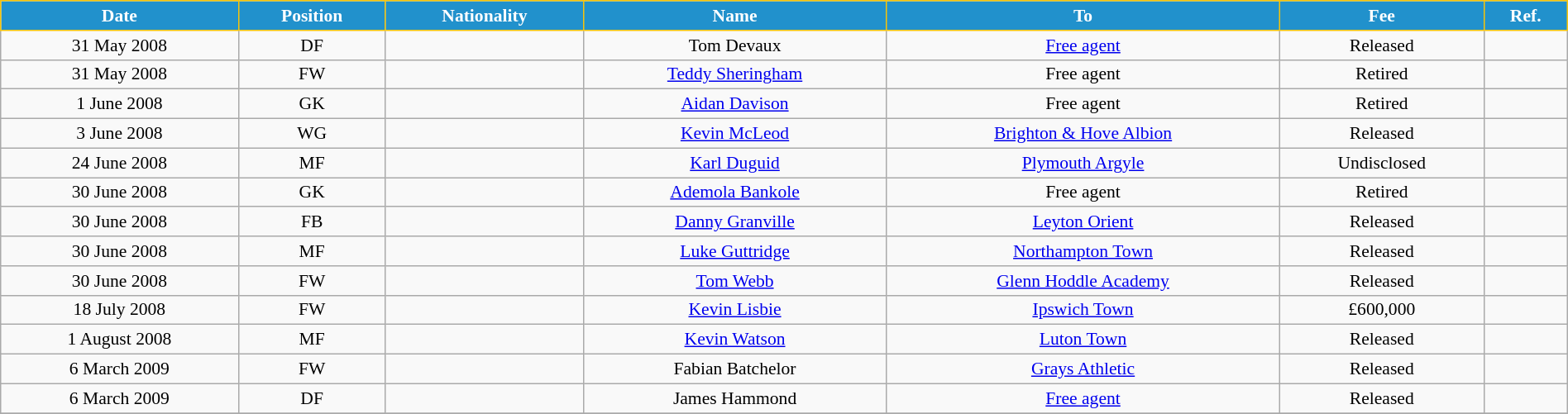<table class="wikitable" style="text-align:center; font-size:90%; width:100%;">
<tr>
<th style="background:#2191CC; color:white; border:1px solid #F7C408; text-align:center;">Date</th>
<th style="background:#2191CC; color:white; border:1px solid #F7C408; text-align:center;">Position</th>
<th style="background:#2191CC; color:white; border:1px solid #F7C408; text-align:center;">Nationality</th>
<th style="background:#2191CC; color:white; border:1px solid #F7C408; text-align:center;">Name</th>
<th style="background:#2191CC; color:white; border:1px solid #F7C408; text-align:center;">To</th>
<th style="background:#2191CC; color:white; border:1px solid #F7C408; text-align:center;">Fee</th>
<th style="background:#2191CC; color:white; border:1px solid #F7C408; text-align:center;">Ref.</th>
</tr>
<tr>
<td>31 May 2008</td>
<td>DF</td>
<td></td>
<td>Tom Devaux</td>
<td><a href='#'>Free agent</a></td>
<td>Released</td>
<td></td>
</tr>
<tr>
<td>31 May 2008</td>
<td>FW</td>
<td></td>
<td><a href='#'>Teddy Sheringham</a></td>
<td>Free agent</td>
<td>Retired</td>
<td></td>
</tr>
<tr>
<td>1 June 2008</td>
<td>GK</td>
<td></td>
<td><a href='#'>Aidan Davison</a></td>
<td>Free agent</td>
<td>Retired</td>
<td></td>
</tr>
<tr>
<td>3 June 2008</td>
<td>WG</td>
<td></td>
<td><a href='#'>Kevin McLeod</a></td>
<td> <a href='#'>Brighton & Hove Albion</a></td>
<td>Released</td>
<td></td>
</tr>
<tr>
<td>24 June 2008</td>
<td>MF</td>
<td></td>
<td><a href='#'>Karl Duguid</a></td>
<td> <a href='#'>Plymouth Argyle</a></td>
<td>Undisclosed</td>
<td></td>
</tr>
<tr>
<td>30 June 2008</td>
<td>GK</td>
<td></td>
<td><a href='#'>Ademola Bankole</a></td>
<td>Free agent</td>
<td>Retired</td>
<td></td>
</tr>
<tr>
<td>30 June 2008</td>
<td>FB</td>
<td></td>
<td><a href='#'>Danny Granville</a></td>
<td> <a href='#'>Leyton Orient</a></td>
<td>Released</td>
<td></td>
</tr>
<tr>
<td>30 June 2008</td>
<td>MF</td>
<td></td>
<td><a href='#'>Luke Guttridge</a></td>
<td> <a href='#'>Northampton Town</a></td>
<td>Released</td>
<td></td>
</tr>
<tr>
<td>30 June 2008</td>
<td>FW</td>
<td></td>
<td><a href='#'>Tom Webb</a></td>
<td> <a href='#'>Glenn Hoddle Academy</a></td>
<td>Released</td>
<td></td>
</tr>
<tr>
<td>18 July 2008</td>
<td>FW</td>
<td></td>
<td><a href='#'>Kevin Lisbie</a></td>
<td> <a href='#'>Ipswich Town</a></td>
<td>£600,000</td>
<td></td>
</tr>
<tr>
<td>1 August 2008</td>
<td>MF</td>
<td></td>
<td><a href='#'>Kevin Watson</a></td>
<td> <a href='#'>Luton Town</a></td>
<td>Released</td>
<td></td>
</tr>
<tr>
<td>6 March 2009</td>
<td>FW</td>
<td></td>
<td>Fabian Batchelor</td>
<td> <a href='#'>Grays Athletic</a></td>
<td>Released</td>
<td></td>
</tr>
<tr>
<td>6 March 2009</td>
<td>DF</td>
<td></td>
<td>James Hammond</td>
<td><a href='#'>Free agent</a></td>
<td>Released</td>
<td></td>
</tr>
<tr>
</tr>
</table>
